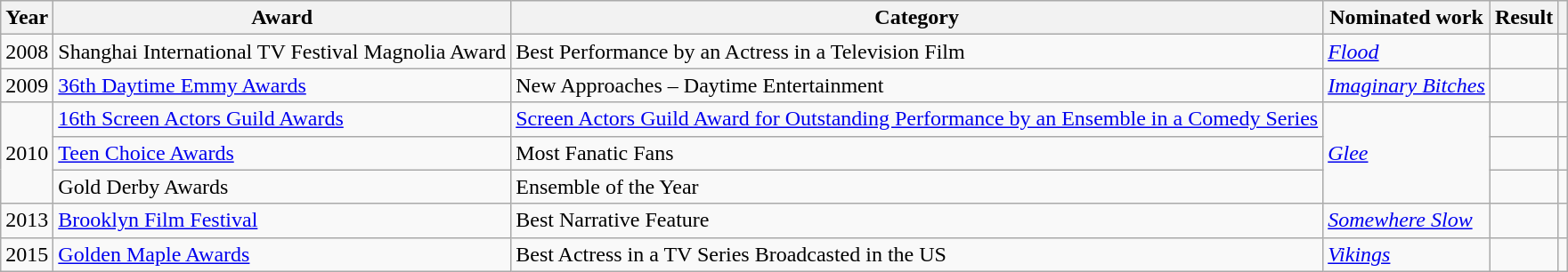<table class="wikitable sortable">
<tr>
<th scope="col">Year</th>
<th scope="col">Award</th>
<th scope="col">Category</th>
<th scope="col">Nominated work</th>
<th scope="col">Result</th>
<th scope="col" class="unsortable"></th>
</tr>
<tr>
<td>2008</td>
<td>Shanghai International TV Festival Magnolia Award</td>
<td>Best Performance by an Actress in a Television Film</td>
<td><em><a href='#'>Flood</a></em></td>
<td></td>
<td></td>
</tr>
<tr>
<td>2009</td>
<td><a href='#'>36th Daytime Emmy Awards</a></td>
<td>New Approaches – Daytime Entertainment</td>
<td><em><a href='#'>Imaginary Bitches</a></em></td>
<td></td>
<td></td>
</tr>
<tr>
<td rowspan="3">2010</td>
<td><a href='#'>16th Screen Actors Guild Awards</a></td>
<td><a href='#'>Screen Actors Guild Award for Outstanding Performance by an Ensemble in a Comedy Series</a></td>
<td rowspan="3"><em><a href='#'>Glee</a></em></td>
<td></td>
<td></td>
</tr>
<tr>
<td><a href='#'>Teen Choice Awards</a></td>
<td>Most Fanatic Fans</td>
<td></td>
<td></td>
</tr>
<tr>
<td>Gold Derby Awards</td>
<td>Ensemble of the Year</td>
<td></td>
<td></td>
</tr>
<tr>
<td>2013</td>
<td><a href='#'>Brooklyn Film Festival</a></td>
<td>Best Narrative Feature</td>
<td><em><a href='#'>Somewhere Slow</a></em></td>
<td></td>
<td></td>
</tr>
<tr>
<td>2015</td>
<td><a href='#'>Golden Maple Awards</a></td>
<td>Best Actress in a TV Series Broadcasted in the US</td>
<td><em><a href='#'>Vikings</a></em></td>
<td></td>
<td></td>
</tr>
</table>
